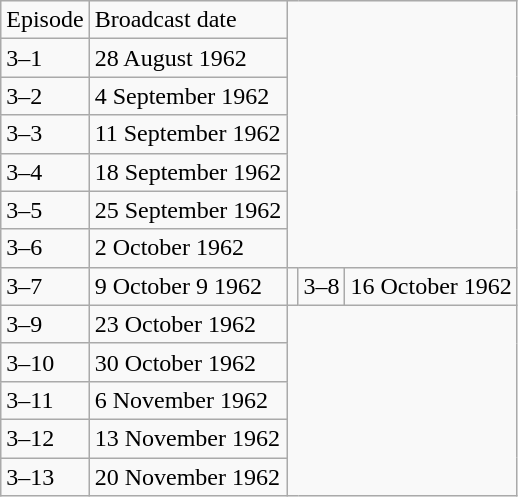<table class="wikitable">
<tr>
<td>Episode</td>
<td>Broadcast date</td>
</tr>
<tr>
<td>3–1</td>
<td>28  August 1962</td>
</tr>
<tr>
<td>3–2</td>
<td>4 September 1962</td>
</tr>
<tr>
<td>3–3</td>
<td>11 September 1962</td>
</tr>
<tr>
<td>3–4</td>
<td>18 September 1962</td>
</tr>
<tr>
<td>3–5</td>
<td>25 September 1962</td>
</tr>
<tr>
<td>3–6</td>
<td>2 October 1962</td>
</tr>
<tr>
<td>3–7</td>
<td>9 October 9 1962</td>
<td></td>
<td>3–8</td>
<td>16 October 1962</td>
</tr>
<tr>
<td>3–9</td>
<td>23 October 1962</td>
</tr>
<tr>
<td>3–10</td>
<td>30 October 1962</td>
</tr>
<tr>
<td>3–11</td>
<td>6 November 1962</td>
</tr>
<tr>
<td>3–12</td>
<td>13 November  1962</td>
</tr>
<tr>
<td>3–13</td>
<td>20 November 1962</td>
</tr>
</table>
